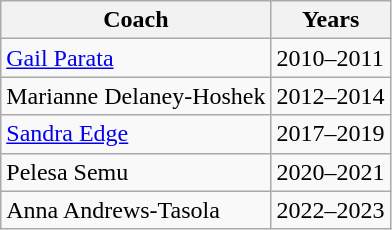<table class="wikitable collapsible">
<tr>
<th>Coach</th>
<th>Years</th>
</tr>
<tr>
<td><a href='#'>Gail Parata</a></td>
<td>2010–2011</td>
</tr>
<tr>
<td>Marianne Delaney-Hoshek</td>
<td>2012–2014</td>
</tr>
<tr>
<td><a href='#'>Sandra Edge</a></td>
<td>2017–2019</td>
</tr>
<tr>
<td>Pelesa Semu</td>
<td>2020–2021</td>
</tr>
<tr>
<td>Anna Andrews-Tasola</td>
<td>2022–2023</td>
</tr>
</table>
